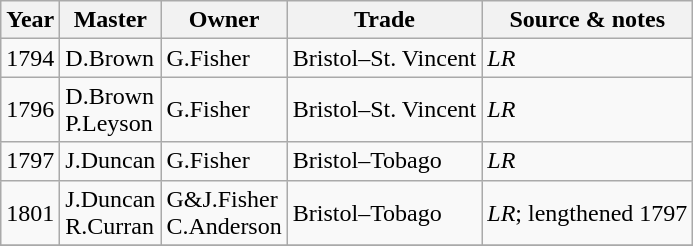<table class=" wikitable">
<tr>
<th>Year</th>
<th>Master</th>
<th>Owner</th>
<th>Trade</th>
<th>Source & notes</th>
</tr>
<tr>
<td>1794</td>
<td>D.Brown</td>
<td>G.Fisher</td>
<td>Bristol–St. Vincent</td>
<td><em>LR</em></td>
</tr>
<tr>
<td>1796</td>
<td>D.Brown<br>P.Leyson</td>
<td>G.Fisher</td>
<td>Bristol–St. Vincent</td>
<td><em>LR</em></td>
</tr>
<tr>
<td>1797</td>
<td>J.Duncan</td>
<td>G.Fisher</td>
<td>Bristol–Tobago</td>
<td><em>LR</em></td>
</tr>
<tr>
<td>1801</td>
<td>J.Duncan<br>R.Curran</td>
<td>G&J.Fisher<br>C.Anderson</td>
<td>Bristol–Tobago</td>
<td><em>LR</em>; lengthened 1797</td>
</tr>
<tr>
</tr>
</table>
